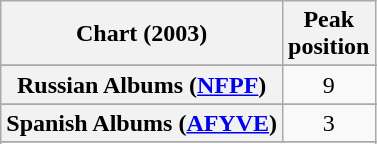<table class="wikitable sortable plainrowheaders" style="text-align:center">
<tr>
<th>Chart (2003)</th>
<th>Peak<br>position</th>
</tr>
<tr>
</tr>
<tr>
</tr>
<tr>
</tr>
<tr>
</tr>
<tr>
</tr>
<tr>
</tr>
<tr>
</tr>
<tr>
</tr>
<tr>
</tr>
<tr>
</tr>
<tr>
</tr>
<tr>
</tr>
<tr>
</tr>
<tr>
</tr>
<tr>
</tr>
<tr>
</tr>
<tr>
</tr>
<tr>
</tr>
<tr>
</tr>
<tr>
<th scope="row">Russian Albums (<a href='#'>NFPF</a>)</th>
<td align="center">9</td>
</tr>
<tr>
</tr>
<tr>
<th scope="row">Spanish Albums (<a href='#'>AFYVE</a>)</th>
<td align="center">3</td>
</tr>
<tr>
</tr>
<tr>
</tr>
<tr>
</tr>
<tr>
</tr>
<tr>
</tr>
</table>
